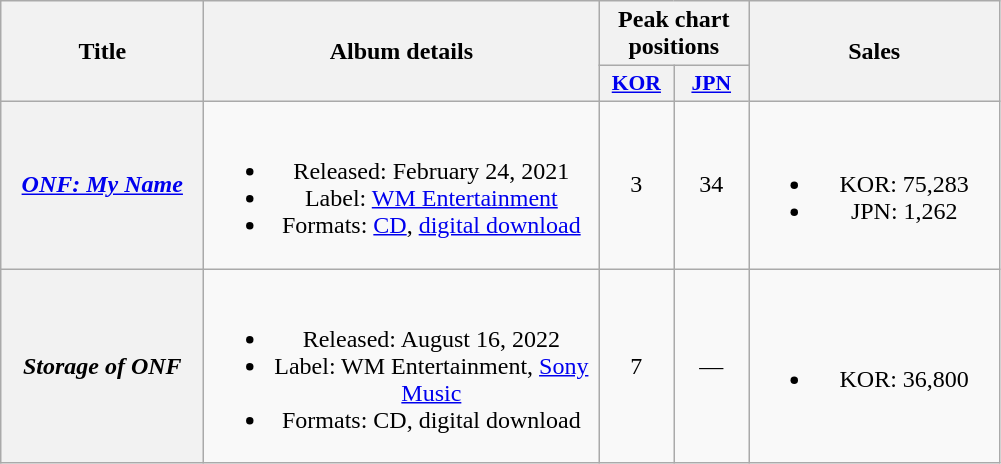<table class="wikitable plainrowheaders" style="text-align:center">
<tr>
<th scope="col" rowspan="2" style="width:8em">Title</th>
<th scope="col" rowspan="2" style="width:16em">Album details</th>
<th scope="col" colspan="2" style="width:4em">Peak chart positions</th>
<th scope="col" rowspan="2" style="width:10em">Sales</th>
</tr>
<tr>
<th scope="col" style="width:3em;font-size:90%"><a href='#'>KOR</a><br></th>
<th scope="col" style="width:3em;font-size:90%"><a href='#'>JPN</a><br></th>
</tr>
<tr>
<th scope="row"><em><a href='#'>ONF: My Name</a></em></th>
<td><br><ul><li>Released: February 24, 2021</li><li>Label: <a href='#'>WM Entertainment</a></li><li>Formats: <a href='#'>CD</a>, <a href='#'>digital download</a></li></ul></td>
<td>3</td>
<td>34</td>
<td><br><ul><li>KOR: 75,283</li><li>JPN: 1,262</li></ul></td>
</tr>
<tr>
<th scope="row"><em>Storage of ONF</em></th>
<td><br><ul><li>Released: August 16, 2022</li><li>Label: WM Entertainment, <a href='#'>Sony Music</a></li><li>Formats: CD, digital download</li></ul></td>
<td>7</td>
<td>—</td>
<td><br><ul><li>KOR: 36,800</li></ul></td>
</tr>
</table>
